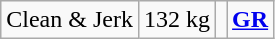<table class = "wikitable" style="text-align:center;">
<tr>
<td>Clean & Jerk</td>
<td>132 kg</td>
<td align=left></td>
<td><strong><a href='#'>GR</a></strong></td>
</tr>
</table>
